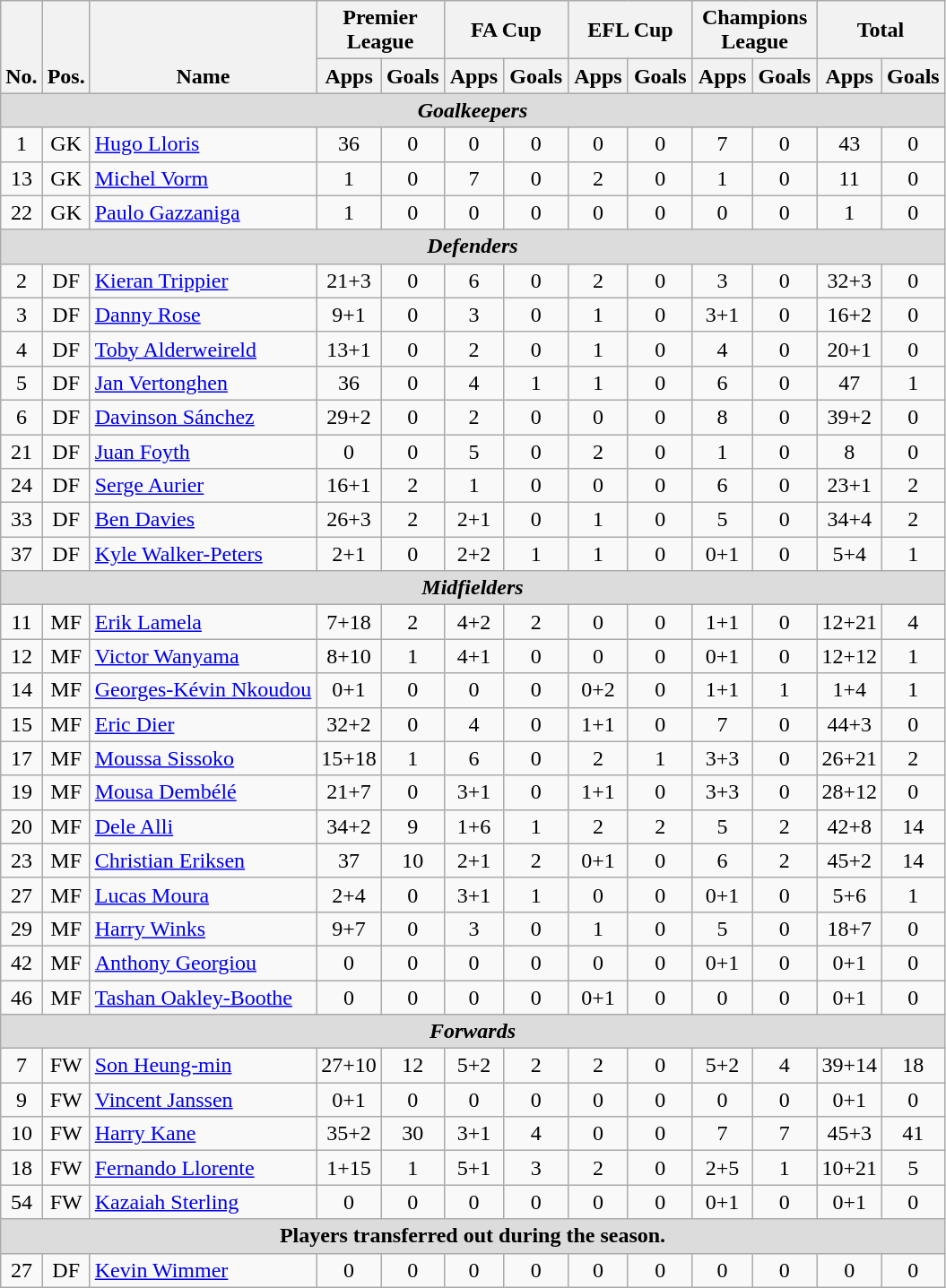<table class="wikitable" style="text-align:center">
<tr>
<th rowspan="2" style="vertical-align:bottom;">No.</th>
<th rowspan="2" style="vertical-align:bottom;">Pos.</th>
<th rowspan="2" style="vertical-align:bottom;">Name</th>
<th colspan="2" style="width:85px;">Premier League</th>
<th colspan="2" style="width:85px;">FA Cup</th>
<th colspan="2" style="width:85px;">EFL Cup</th>
<th colspan="2" style="width:85px;">Champions League</th>
<th colspan="2" style="width:85px;">Total</th>
</tr>
<tr>
<th>Apps</th>
<th>Goals</th>
<th>Apps</th>
<th>Goals</th>
<th>Apps</th>
<th>Goals</th>
<th>Apps</th>
<th>Goals</th>
<th>Apps</th>
<th>Goals</th>
</tr>
<tr>
<th colspan=14 style=background:#dcdcdc; text-align:center><em>Goalkeepers</em></th>
</tr>
<tr>
<td>1</td>
<td>GK</td>
<td align="left"> <a href='#'>Hugo Lloris</a></td>
<td>36</td>
<td>0</td>
<td>0</td>
<td>0</td>
<td>0</td>
<td>0</td>
<td>7</td>
<td>0</td>
<td>43</td>
<td>0</td>
</tr>
<tr>
<td>13</td>
<td>GK</td>
<td align="left"> <a href='#'>Michel Vorm</a></td>
<td>1</td>
<td>0</td>
<td>7</td>
<td>0</td>
<td>2</td>
<td>0</td>
<td>1</td>
<td>0</td>
<td>11</td>
<td>0</td>
</tr>
<tr>
<td>22</td>
<td>GK</td>
<td align="left"> <a href='#'>Paulo Gazzaniga</a></td>
<td>1</td>
<td>0</td>
<td>0</td>
<td>0</td>
<td>0</td>
<td>0</td>
<td>0</td>
<td>0</td>
<td>1</td>
<td>0</td>
</tr>
<tr>
<th colspan=14 style=background:#dcdcdc; text-align:center><em>Defenders</em></th>
</tr>
<tr>
<td>2</td>
<td>DF</td>
<td align="left"> <a href='#'>Kieran Trippier</a></td>
<td>21+3</td>
<td>0</td>
<td>6</td>
<td>0</td>
<td>2</td>
<td>0</td>
<td>3</td>
<td>0</td>
<td>32+3</td>
<td>0</td>
</tr>
<tr>
<td>3</td>
<td>DF</td>
<td align="left"> <a href='#'>Danny Rose</a></td>
<td>9+1</td>
<td>0</td>
<td>3</td>
<td>0</td>
<td>1</td>
<td>0</td>
<td>3+1</td>
<td>0</td>
<td>16+2</td>
<td>0</td>
</tr>
<tr>
<td>4</td>
<td>DF</td>
<td align="left"> <a href='#'>Toby Alderweireld</a></td>
<td>13+1</td>
<td>0</td>
<td>2</td>
<td>0</td>
<td>1</td>
<td>0</td>
<td>4</td>
<td>0</td>
<td>20+1</td>
<td>0</td>
</tr>
<tr>
<td>5</td>
<td>DF</td>
<td align="left"> <a href='#'>Jan Vertonghen</a></td>
<td>36</td>
<td>0</td>
<td>4</td>
<td>1</td>
<td>1</td>
<td>0</td>
<td>6</td>
<td>0</td>
<td>47</td>
<td>1</td>
</tr>
<tr>
<td>6</td>
<td>DF</td>
<td align="left"> <a href='#'>Davinson Sánchez</a></td>
<td>29+2</td>
<td>0</td>
<td>2</td>
<td>0</td>
<td>0</td>
<td>0</td>
<td>8</td>
<td>0</td>
<td>39+2</td>
<td>0</td>
</tr>
<tr>
<td>21</td>
<td>DF</td>
<td align="left"> <a href='#'>Juan Foyth</a></td>
<td>0</td>
<td>0</td>
<td>5</td>
<td>0</td>
<td>2</td>
<td>0</td>
<td>1</td>
<td>0</td>
<td>8</td>
<td>0</td>
</tr>
<tr>
<td>24</td>
<td>DF</td>
<td align="left"> <a href='#'>Serge Aurier</a></td>
<td>16+1</td>
<td>2</td>
<td>1</td>
<td>0</td>
<td>0</td>
<td>0</td>
<td>6</td>
<td>0</td>
<td>23+1</td>
<td>2</td>
</tr>
<tr>
<td>33</td>
<td>DF</td>
<td align="left"> <a href='#'>Ben Davies</a></td>
<td>26+3</td>
<td>2</td>
<td>2+1</td>
<td>0</td>
<td>1</td>
<td>0</td>
<td>5</td>
<td>0</td>
<td>34+4</td>
<td>2</td>
</tr>
<tr>
<td>37</td>
<td>DF</td>
<td align="left"> <a href='#'>Kyle Walker-Peters</a></td>
<td>2+1</td>
<td>0</td>
<td>2+2</td>
<td>1</td>
<td>1</td>
<td>0</td>
<td>0+1</td>
<td>0</td>
<td>5+4</td>
<td>1</td>
</tr>
<tr>
<th colspan=14 style=background:#dcdcdc; text-align:center><em>Midfielders</em></th>
</tr>
<tr>
<td>11</td>
<td>MF</td>
<td align="left"> <a href='#'>Erik Lamela</a></td>
<td>7+18</td>
<td>2</td>
<td>4+2</td>
<td>2</td>
<td>0</td>
<td>0</td>
<td>1+1</td>
<td>0</td>
<td>12+21</td>
<td>4</td>
</tr>
<tr>
<td>12</td>
<td>MF</td>
<td align="left"> <a href='#'>Victor Wanyama</a></td>
<td>8+10</td>
<td>1</td>
<td>4+1</td>
<td>0</td>
<td>0</td>
<td>0</td>
<td>0+1</td>
<td>0</td>
<td>12+12</td>
<td>1</td>
</tr>
<tr>
<td>14</td>
<td>MF</td>
<td align="left"> <a href='#'>Georges-Kévin Nkoudou</a></td>
<td>0+1</td>
<td>0</td>
<td>0</td>
<td>0</td>
<td>0+2</td>
<td>0</td>
<td>1+1</td>
<td>1</td>
<td>1+4</td>
<td>1</td>
</tr>
<tr>
<td>15</td>
<td>MF</td>
<td align="left"> <a href='#'>Eric Dier</a></td>
<td>32+2</td>
<td>0</td>
<td>4</td>
<td>0</td>
<td>1+1</td>
<td>0</td>
<td>7</td>
<td>0</td>
<td>44+3</td>
<td>0</td>
</tr>
<tr>
<td>17</td>
<td>MF</td>
<td align="left"> <a href='#'>Moussa Sissoko</a></td>
<td>15+18</td>
<td>1</td>
<td>6</td>
<td>0</td>
<td>2</td>
<td>1</td>
<td>3+3</td>
<td>0</td>
<td>26+21</td>
<td>2</td>
</tr>
<tr>
<td>19</td>
<td>MF</td>
<td align="left"> <a href='#'>Mousa Dembélé</a></td>
<td>21+7</td>
<td>0</td>
<td>3+1</td>
<td>0</td>
<td>1+1</td>
<td>0</td>
<td>3+3</td>
<td>0</td>
<td>28+12</td>
<td>0</td>
</tr>
<tr>
<td>20</td>
<td>MF</td>
<td align="left"> <a href='#'>Dele Alli</a></td>
<td>34+2</td>
<td>9</td>
<td>1+6</td>
<td>1</td>
<td>2</td>
<td>2</td>
<td>5</td>
<td>2</td>
<td>42+8</td>
<td>14</td>
</tr>
<tr>
<td>23</td>
<td>MF</td>
<td align="left"> <a href='#'>Christian Eriksen</a></td>
<td>37</td>
<td>10</td>
<td>2+1</td>
<td>2</td>
<td>0+1</td>
<td>0</td>
<td>6</td>
<td>2</td>
<td>45+2</td>
<td>14</td>
</tr>
<tr>
<td>27</td>
<td>MF</td>
<td align="left"> <a href='#'>Lucas Moura</a></td>
<td>2+4</td>
<td>0</td>
<td>3+1</td>
<td>1</td>
<td>0</td>
<td>0</td>
<td>0+1</td>
<td>0</td>
<td>5+6</td>
<td>1</td>
</tr>
<tr>
<td>29</td>
<td>MF</td>
<td align="left"> <a href='#'>Harry Winks</a></td>
<td>9+7</td>
<td>0</td>
<td>3</td>
<td>0</td>
<td>1</td>
<td>0</td>
<td>5</td>
<td>0</td>
<td>18+7</td>
<td>0</td>
</tr>
<tr>
<td>42</td>
<td>MF</td>
<td align="left"> <a href='#'>Anthony Georgiou</a></td>
<td>0</td>
<td>0</td>
<td>0</td>
<td>0</td>
<td>0</td>
<td>0</td>
<td>0+1</td>
<td>0</td>
<td>0+1</td>
<td>0</td>
</tr>
<tr>
<td>46</td>
<td>MF</td>
<td align="left"> <a href='#'>Tashan Oakley-Boothe</a></td>
<td>0</td>
<td>0</td>
<td>0</td>
<td>0</td>
<td>0+1</td>
<td>0</td>
<td>0</td>
<td>0</td>
<td>0+1</td>
<td>0</td>
</tr>
<tr>
<th colspan=14 style=background:#dcdcdc; text-align:center><em>Forwards</em></th>
</tr>
<tr>
<td>7</td>
<td>FW</td>
<td align="left"> <a href='#'>Son Heung-min</a></td>
<td>27+10</td>
<td>12</td>
<td>5+2</td>
<td>2</td>
<td>2</td>
<td>0</td>
<td>5+2</td>
<td>4</td>
<td>39+14</td>
<td>18</td>
</tr>
<tr>
<td>9</td>
<td>FW</td>
<td align="left"> <a href='#'>Vincent Janssen</a></td>
<td>0+1</td>
<td>0</td>
<td>0</td>
<td>0</td>
<td>0</td>
<td>0</td>
<td>0</td>
<td>0</td>
<td>0+1</td>
<td>0</td>
</tr>
<tr>
<td>10</td>
<td>FW</td>
<td align="left"> <a href='#'>Harry Kane</a></td>
<td>35+2</td>
<td>30</td>
<td>3+1</td>
<td>4</td>
<td>0</td>
<td>0</td>
<td>7</td>
<td>7</td>
<td>45+3</td>
<td>41</td>
</tr>
<tr>
<td>18</td>
<td>FW</td>
<td align="left"> <a href='#'>Fernando Llorente</a></td>
<td>1+15</td>
<td>1</td>
<td>5+1</td>
<td>3</td>
<td>2</td>
<td>0</td>
<td>2+5</td>
<td>1</td>
<td>10+21</td>
<td>5</td>
</tr>
<tr>
<td>54</td>
<td>FW</td>
<td align="left"> <a href='#'>Kazaiah Sterling</a></td>
<td>0</td>
<td>0</td>
<td>0</td>
<td>0</td>
<td>0</td>
<td>0</td>
<td>0+1</td>
<td>0</td>
<td>0+1</td>
<td>0</td>
</tr>
<tr>
<th colspan=14 style=background:#dcdcdc; text-align:center>Players transferred out during the season.</th>
</tr>
<tr>
<td>27</td>
<td>DF</td>
<td align="left"> <a href='#'>Kevin Wimmer</a></td>
<td>0</td>
<td>0</td>
<td>0</td>
<td>0</td>
<td>0</td>
<td>0</td>
<td>0</td>
<td>0</td>
<td>0</td>
<td>0</td>
</tr>
</table>
